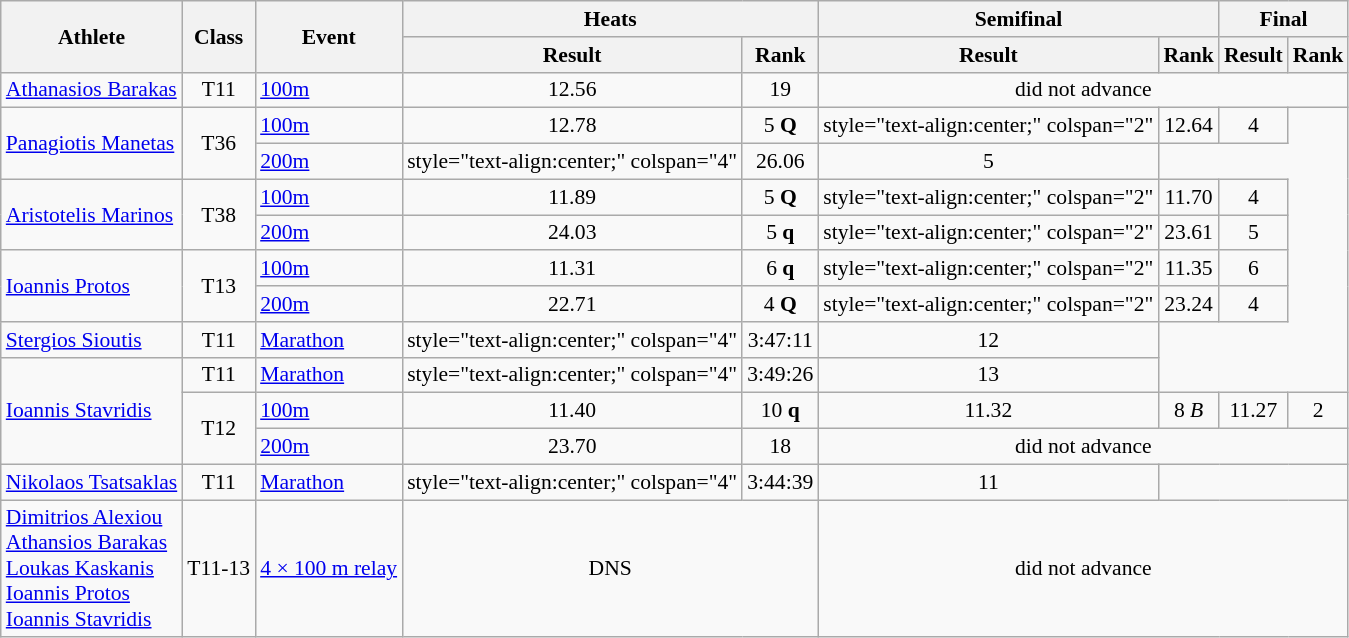<table class=wikitable style="font-size:90%">
<tr>
<th rowspan="2">Athlete</th>
<th rowspan="2">Class</th>
<th rowspan="2">Event</th>
<th colspan="2">Heats</th>
<th colspan="2">Semifinal</th>
<th colspan="2">Final</th>
</tr>
<tr>
<th>Result</th>
<th>Rank</th>
<th>Result</th>
<th>Rank</th>
<th>Result</th>
<th>Rank</th>
</tr>
<tr>
<td><a href='#'>Athanasios Barakas</a></td>
<td style="text-align:center;">T11</td>
<td><a href='#'>100m</a></td>
<td style="text-align:center;">12.56</td>
<td style="text-align:center;">19</td>
<td style="text-align:center;" colspan="4">did not advance</td>
</tr>
<tr>
<td rowspan="2"><a href='#'>Panagiotis Manetas</a></td>
<td rowspan="2" style="text-align:center;">T36</td>
<td><a href='#'>100m</a></td>
<td style="text-align:center;">12.78</td>
<td style="text-align:center;">5 <strong>Q</strong></td>
<td>style="text-align:center;" colspan="2" </td>
<td style="text-align:center;">12.64</td>
<td style="text-align:center;">4</td>
</tr>
<tr>
<td><a href='#'>200m</a></td>
<td>style="text-align:center;" colspan="4" </td>
<td style="text-align:center;">26.06</td>
<td style="text-align:center;">5</td>
</tr>
<tr>
<td rowspan="2"><a href='#'>Aristotelis Marinos</a></td>
<td rowspan="2" style="text-align:center;">T38</td>
<td><a href='#'>100m</a></td>
<td style="text-align:center;">11.89</td>
<td style="text-align:center;">5 <strong>Q</strong></td>
<td>style="text-align:center;" colspan="2" </td>
<td style="text-align:center;">11.70</td>
<td style="text-align:center;">4</td>
</tr>
<tr>
<td><a href='#'>200m</a></td>
<td style="text-align:center;">24.03</td>
<td style="text-align:center;">5 <strong>q</strong></td>
<td>style="text-align:center;" colspan="2" </td>
<td style="text-align:center;">23.61</td>
<td style="text-align:center;">5</td>
</tr>
<tr>
<td rowspan="2"><a href='#'>Ioannis Protos</a></td>
<td rowspan="2" style="text-align:center;">T13</td>
<td><a href='#'>100m</a></td>
<td style="text-align:center;">11.31</td>
<td style="text-align:center;">6 <strong>q</strong></td>
<td>style="text-align:center;" colspan="2" </td>
<td style="text-align:center;">11.35</td>
<td style="text-align:center;">6</td>
</tr>
<tr>
<td><a href='#'>200m</a></td>
<td style="text-align:center;">22.71</td>
<td style="text-align:center;">4 <strong>Q</strong></td>
<td>style="text-align:center;" colspan="2" </td>
<td style="text-align:center;">23.24</td>
<td style="text-align:center;">4</td>
</tr>
<tr>
<td><a href='#'>Stergios Sioutis</a></td>
<td style="text-align:center;">T11</td>
<td><a href='#'>Marathon</a></td>
<td>style="text-align:center;" colspan="4" </td>
<td style="text-align:center;">3:47:11</td>
<td style="text-align:center;">12</td>
</tr>
<tr>
<td rowspan="3"><a href='#'>Ioannis Stavridis</a></td>
<td style="text-align:center;">T11</td>
<td><a href='#'>Marathon</a></td>
<td>style="text-align:center;" colspan="4" </td>
<td style="text-align:center;">3:49:26</td>
<td style="text-align:center;">13</td>
</tr>
<tr>
<td rowspan="2" style="text-align:center;">T12</td>
<td><a href='#'>100m</a></td>
<td style="text-align:center;">11.40</td>
<td style="text-align:center;">10 <strong>q</strong></td>
<td style="text-align:center;">11.32</td>
<td style="text-align:center;">8 <em>B</em></td>
<td style="text-align:center;">11.27</td>
<td style="text-align:center;">2</td>
</tr>
<tr>
<td><a href='#'>200m</a></td>
<td style="text-align:center;">23.70</td>
<td style="text-align:center;">18</td>
<td style="text-align:center;" colspan="4">did not advance</td>
</tr>
<tr>
<td><a href='#'>Nikolaos Tsatsaklas</a></td>
<td style="text-align:center;">T11</td>
<td><a href='#'>Marathon</a></td>
<td>style="text-align:center;" colspan="4" </td>
<td style="text-align:center;">3:44:39</td>
<td style="text-align:center;">11</td>
</tr>
<tr>
<td><a href='#'>Dimitrios Alexiou</a><br> <a href='#'>Athansios Barakas</a><br> <a href='#'>Loukas Kaskanis</a><br> <a href='#'>Ioannis Protos</a><br> <a href='#'>Ioannis Stavridis</a></td>
<td style="text-align:center;">T11-13</td>
<td><a href='#'>4 × 100 m relay</a></td>
<td style="text-align:center;" colspan="2">DNS</td>
<td style="text-align:center;" colspan="4">did not advance</td>
</tr>
</table>
